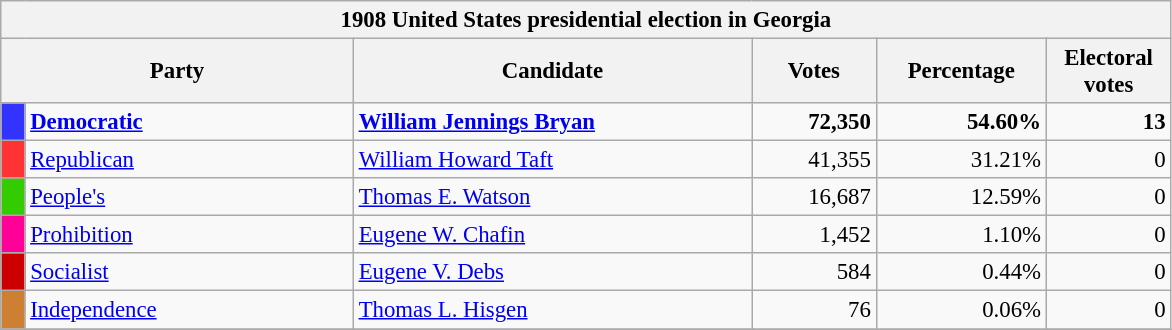<table class="wikitable" style="font-size: 95%;">
<tr>
<th colspan="6">1908  United States presidential election in Georgia</th>
</tr>
<tr>
<th colspan="2" style="width: 15em">Party</th>
<th style="width: 17em">Candidate</th>
<th style="width: 5em">Votes</th>
<th style="width: 7em">Percentage</th>
<th style="width: 5em">Electoral votes</th>
</tr>
<tr>
<th style="background-color:#3333FF; width: 3px"></th>
<td style="width: 130px"><strong><a href='#'>Democratic</a></strong></td>
<td><strong><a href='#'>William Jennings Bryan</a></strong></td>
<td align="right"><strong>72,350</strong></td>
<td align="right"><strong>54.60%</strong></td>
<td align="right"><strong>13</strong></td>
</tr>
<tr>
<th style="background-color:#FF3333; width: 3px"></th>
<td style="width: 130px"><a href='#'>Republican</a></td>
<td><a href='#'>William Howard Taft</a></td>
<td align="right">41,355</td>
<td align="right">31.21%</td>
<td align="right">0</td>
</tr>
<tr>
<th style="background-color:#3c0; width: 3px"></th>
<td style="width: 130px"><a href='#'>People's</a></td>
<td><a href='#'>Thomas E. Watson</a></td>
<td align="right">16,687</td>
<td align="right">12.59%</td>
<td align="right">0</td>
</tr>
<tr>
<th style="background-color:#f09; width: 3px"></th>
<td style="width: 130px"><a href='#'>Prohibition</a></td>
<td><a href='#'>Eugene W. Chafin</a></td>
<td align="right">1,452</td>
<td align="right">1.10%</td>
<td align="right">0</td>
</tr>
<tr>
<th style="background-color:#c00; width: 3px"></th>
<td style="width: 130px"><a href='#'>Socialist</a></td>
<td><a href='#'>Eugene V. Debs</a></td>
<td align="right">584</td>
<td align="right">0.44%</td>
<td align="right">0</td>
</tr>
<tr>
<th style="background-color:#CD7F32; width: 3px"></th>
<td style="width: 130px"><a href='#'>Independence</a></td>
<td><a href='#'>Thomas L. Hisgen</a></td>
<td align="right">76</td>
<td align="right">0.06%</td>
<td align="right">0</td>
</tr>
<tr>
</tr>
</table>
